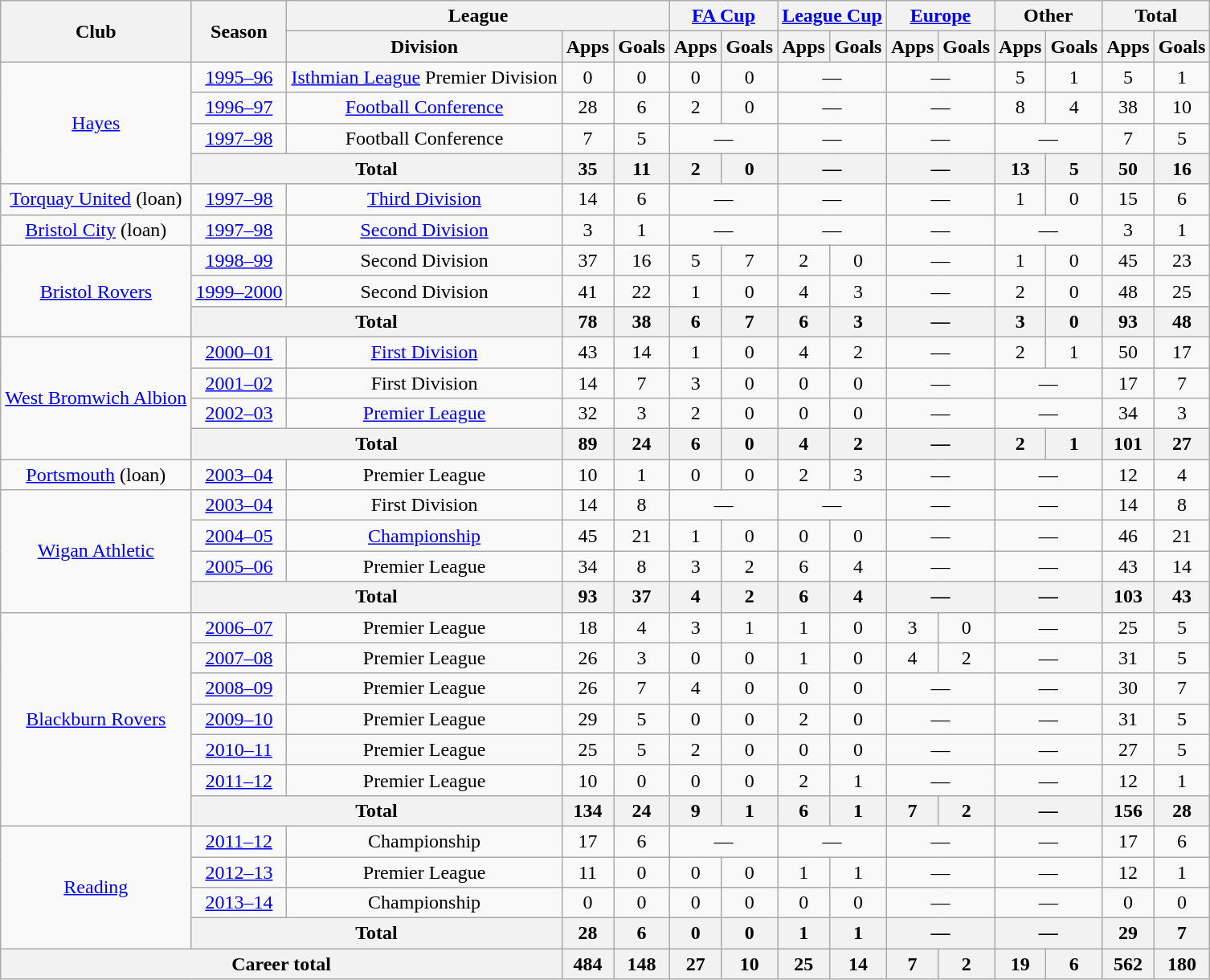<table class="wikitable" style="text-align:center">
<tr>
<th rowspan="2">Club</th>
<th rowspan="2">Season</th>
<th colspan="3">League</th>
<th colspan="2"><a href='#'>FA Cup</a></th>
<th colspan="2"><a href='#'>League Cup</a></th>
<th colspan="2"><a href='#'>Europe</a></th>
<th colspan="2">Other</th>
<th colspan="2">Total</th>
</tr>
<tr>
<th>Division</th>
<th>Apps</th>
<th>Goals</th>
<th>Apps</th>
<th>Goals</th>
<th>Apps</th>
<th>Goals</th>
<th>Apps</th>
<th>Goals</th>
<th>Apps</th>
<th>Goals</th>
<th>Apps</th>
<th>Goals</th>
</tr>
<tr>
<td rowspan="4"><a href='#'>Hayes</a></td>
<td><a href='#'>1995–96</a></td>
<td><a href='#'>Isthmian League</a> Premier Division</td>
<td>0</td>
<td>0</td>
<td>0</td>
<td>0</td>
<td colspan="2">—</td>
<td colspan="2">—</td>
<td>5</td>
<td>1</td>
<td>5</td>
<td>1</td>
</tr>
<tr>
<td><a href='#'>1996–97</a></td>
<td><a href='#'>Football Conference</a></td>
<td>28</td>
<td>6</td>
<td>2</td>
<td>0</td>
<td colspan="2">—</td>
<td colspan="2">—</td>
<td>8</td>
<td>4</td>
<td>38</td>
<td>10</td>
</tr>
<tr>
<td><a href='#'>1997–98</a></td>
<td>Football Conference</td>
<td>7</td>
<td>5</td>
<td colspan="2">—</td>
<td colspan="2">—</td>
<td colspan="2">—</td>
<td colspan="2">—</td>
<td>7</td>
<td>5</td>
</tr>
<tr>
<th colspan="2">Total</th>
<th>35</th>
<th>11</th>
<th>2</th>
<th>0</th>
<th colspan="2">—</th>
<th colspan="2">—</th>
<th>13</th>
<th>5</th>
<th>50</th>
<th>16</th>
</tr>
<tr>
<td><a href='#'>Torquay United</a> (loan)</td>
<td><a href='#'>1997–98</a></td>
<td><a href='#'>Third Division</a></td>
<td>14</td>
<td>6</td>
<td colspan="2">—</td>
<td colspan="2">—</td>
<td colspan="2">—</td>
<td>1</td>
<td>0</td>
<td>15</td>
<td>6</td>
</tr>
<tr>
<td><a href='#'>Bristol City</a> (loan)</td>
<td><a href='#'>1997–98</a></td>
<td><a href='#'>Second Division</a></td>
<td>3</td>
<td>1</td>
<td colspan="2">—</td>
<td colspan="2">—</td>
<td colspan="2">—</td>
<td colspan="2">—</td>
<td>3</td>
<td>1</td>
</tr>
<tr>
<td rowspan="3"><a href='#'>Bristol Rovers</a></td>
<td><a href='#'>1998–99</a></td>
<td>Second Division</td>
<td>37</td>
<td>16</td>
<td>5</td>
<td>7</td>
<td>2</td>
<td>0</td>
<td colspan="2">—</td>
<td>1</td>
<td>0</td>
<td>45</td>
<td>23</td>
</tr>
<tr>
<td><a href='#'>1999–2000</a></td>
<td>Second Division</td>
<td>41</td>
<td>22</td>
<td>1</td>
<td>0</td>
<td>4</td>
<td>3</td>
<td colspan="2">—</td>
<td>2</td>
<td>0</td>
<td>48</td>
<td>25</td>
</tr>
<tr>
<th colspan="2">Total</th>
<th>78</th>
<th>38</th>
<th>6</th>
<th>7</th>
<th>6</th>
<th>3</th>
<th colspan="2">—</th>
<th>3</th>
<th>0</th>
<th>93</th>
<th>48</th>
</tr>
<tr>
<td rowspan="4"><a href='#'>West Bromwich Albion</a></td>
<td><a href='#'>2000–01</a></td>
<td><a href='#'>First Division</a></td>
<td>43</td>
<td>14</td>
<td>1</td>
<td>0</td>
<td>4</td>
<td>2</td>
<td colspan="2">—</td>
<td>2</td>
<td>1</td>
<td>50</td>
<td>17</td>
</tr>
<tr>
<td><a href='#'>2001–02</a></td>
<td>First Division</td>
<td>14</td>
<td>7</td>
<td>3</td>
<td>0</td>
<td>0</td>
<td>0</td>
<td colspan="2">—</td>
<td colspan="2">—</td>
<td>17</td>
<td>7</td>
</tr>
<tr>
<td><a href='#'>2002–03</a></td>
<td><a href='#'>Premier League</a></td>
<td>32</td>
<td>3</td>
<td>2</td>
<td>0</td>
<td>0</td>
<td>0</td>
<td colspan="2">—</td>
<td colspan="2">—</td>
<td>34</td>
<td>3</td>
</tr>
<tr>
<th colspan="2">Total</th>
<th>89</th>
<th>24</th>
<th>6</th>
<th>0</th>
<th>4</th>
<th>2</th>
<th colspan="2">—</th>
<th>2</th>
<th>1</th>
<th>101</th>
<th>27</th>
</tr>
<tr>
<td><a href='#'>Portsmouth</a> (loan)</td>
<td><a href='#'>2003–04</a></td>
<td>Premier League</td>
<td>10</td>
<td>1</td>
<td>0</td>
<td>0</td>
<td>2</td>
<td>3</td>
<td colspan="2">—</td>
<td colspan="2">—</td>
<td>12</td>
<td>4</td>
</tr>
<tr>
<td rowspan="4"><a href='#'>Wigan Athletic</a></td>
<td><a href='#'>2003–04</a></td>
<td>First Division</td>
<td>14</td>
<td>8</td>
<td colspan="2">—</td>
<td colspan="2">—</td>
<td colspan="2">—</td>
<td colspan="2">—</td>
<td>14</td>
<td>8</td>
</tr>
<tr>
<td><a href='#'>2004–05</a></td>
<td><a href='#'>Championship</a></td>
<td>45</td>
<td>21</td>
<td>1</td>
<td>0</td>
<td>0</td>
<td>0</td>
<td colspan="2">—</td>
<td colspan="2">—</td>
<td>46</td>
<td>21</td>
</tr>
<tr>
<td><a href='#'>2005–06</a></td>
<td>Premier League</td>
<td>34</td>
<td>8</td>
<td>3</td>
<td>2</td>
<td>6</td>
<td>4</td>
<td colspan="2">—</td>
<td colspan="2">—</td>
<td>43</td>
<td>14</td>
</tr>
<tr>
<th colspan="2">Total</th>
<th>93</th>
<th>37</th>
<th>4</th>
<th>2</th>
<th>6</th>
<th>4</th>
<th colspan="2">—</th>
<th colspan="2">—</th>
<th>103</th>
<th>43</th>
</tr>
<tr>
<td rowspan="7"><a href='#'>Blackburn Rovers</a></td>
<td><a href='#'>2006–07</a></td>
<td>Premier League</td>
<td>18</td>
<td>4</td>
<td>3</td>
<td>1</td>
<td>1</td>
<td>0</td>
<td>3</td>
<td>0</td>
<td colspan="2">—</td>
<td>25</td>
<td>5</td>
</tr>
<tr>
<td><a href='#'>2007–08</a></td>
<td>Premier League</td>
<td>26</td>
<td>3</td>
<td>0</td>
<td>0</td>
<td>1</td>
<td>0</td>
<td>4</td>
<td>2</td>
<td colspan="2">—</td>
<td>31</td>
<td>5</td>
</tr>
<tr>
<td><a href='#'>2008–09</a></td>
<td>Premier League</td>
<td>26</td>
<td>7</td>
<td>4</td>
<td>0</td>
<td>0</td>
<td>0</td>
<td colspan="2">—</td>
<td colspan="2">—</td>
<td>30</td>
<td>7</td>
</tr>
<tr>
<td><a href='#'>2009–10</a></td>
<td>Premier League</td>
<td>29</td>
<td>5</td>
<td>0</td>
<td>0</td>
<td>2</td>
<td>0</td>
<td colspan="2">—</td>
<td colspan="2">—</td>
<td>31</td>
<td>5</td>
</tr>
<tr>
<td><a href='#'>2010–11</a></td>
<td>Premier League</td>
<td>25</td>
<td>5</td>
<td>2</td>
<td>0</td>
<td>0</td>
<td>0</td>
<td colspan="2">—</td>
<td colspan="2">—</td>
<td>27</td>
<td>5</td>
</tr>
<tr>
<td><a href='#'>2011–12</a></td>
<td>Premier League</td>
<td>10</td>
<td>0</td>
<td>0</td>
<td>0</td>
<td>2</td>
<td>1</td>
<td colspan="2">—</td>
<td colspan="2">—</td>
<td>12</td>
<td>1</td>
</tr>
<tr>
<th colspan="2">Total</th>
<th>134</th>
<th>24</th>
<th>9</th>
<th>1</th>
<th>6</th>
<th>1</th>
<th>7</th>
<th>2</th>
<th colspan="2">—</th>
<th>156</th>
<th>28</th>
</tr>
<tr>
<td rowspan="4"><a href='#'>Reading</a></td>
<td><a href='#'>2011–12</a></td>
<td>Championship</td>
<td>17</td>
<td>6</td>
<td colspan="2">—</td>
<td colspan="2">—</td>
<td colspan="2">—</td>
<td colspan="2">—</td>
<td>17</td>
<td>6</td>
</tr>
<tr>
<td><a href='#'>2012–13</a></td>
<td>Premier League</td>
<td>11</td>
<td>0</td>
<td>0</td>
<td>0</td>
<td>1</td>
<td>1</td>
<td colspan="2">—</td>
<td colspan="2">—</td>
<td>12</td>
<td>1</td>
</tr>
<tr>
<td><a href='#'>2013–14</a></td>
<td>Championship</td>
<td>0</td>
<td>0</td>
<td>0</td>
<td>0</td>
<td>0</td>
<td>0</td>
<td colspan="2">—</td>
<td colspan="2">—</td>
<td>0</td>
<td>0</td>
</tr>
<tr>
<th colspan="2">Total</th>
<th>28</th>
<th>6</th>
<th>0</th>
<th>0</th>
<th>1</th>
<th>1</th>
<th colspan="2">—</th>
<th colspan="2">—</th>
<th>29</th>
<th>7</th>
</tr>
<tr>
<th colspan="3">Career total</th>
<th>484</th>
<th>148</th>
<th>27</th>
<th>10</th>
<th>25</th>
<th>14</th>
<th>7</th>
<th>2</th>
<th>19</th>
<th>6</th>
<th>562</th>
<th>180</th>
</tr>
</table>
